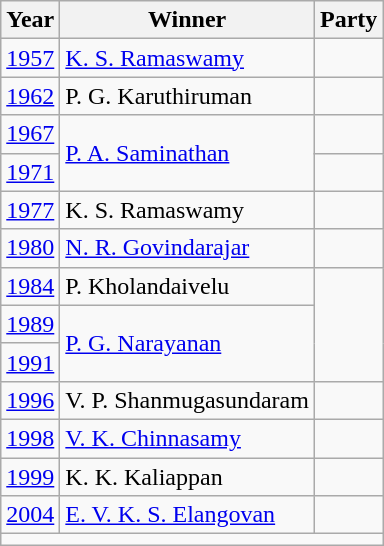<table class="wikitable">
<tr>
<th>Year</th>
<th>Winner</th>
<th Colspan="2">Party</th>
</tr>
<tr>
<td><a href='#'>1957</a></td>
<td><a href='#'>K. S. Ramaswamy</a></td>
<td></td>
</tr>
<tr>
<td><a href='#'>1962</a></td>
<td>P. G. Karuthiruman</td>
</tr>
<tr>
<td><a href='#'>1967</a></td>
<td rowspan=2><a href='#'>P. A. Saminathan</a></td>
<td></td>
</tr>
<tr>
<td><a href='#'>1971</a></td>
</tr>
<tr>
<td><a href='#'>1977</a></td>
<td>K. S. Ramaswamy</td>
<td></td>
</tr>
<tr>
<td><a href='#'>1980</a></td>
<td><a href='#'>N. R. Govindarajar</a></td>
<td></td>
</tr>
<tr>
<td><a href='#'>1984</a></td>
<td>P. Kholandaivelu</td>
</tr>
<tr>
<td><a href='#'>1989</a></td>
<td rowspan=2><a href='#'>P. G. Narayanan</a></td>
</tr>
<tr>
<td><a href='#'>1991</a></td>
</tr>
<tr>
<td><a href='#'>1996</a></td>
<td>V. P. Shanmugasundaram</td>
<td></td>
</tr>
<tr>
<td><a href='#'>1998</a></td>
<td><a href='#'>V. K. Chinnasamy</a></td>
<td></td>
</tr>
<tr>
<td><a href='#'>1999</a></td>
<td>K. K. Kaliappan</td>
</tr>
<tr>
<td><a href='#'>2004</a></td>
<td><a href='#'>E. V. K. S. Elangovan</a></td>
<td></td>
</tr>
<tr>
<td colspan="4"></td>
</tr>
</table>
